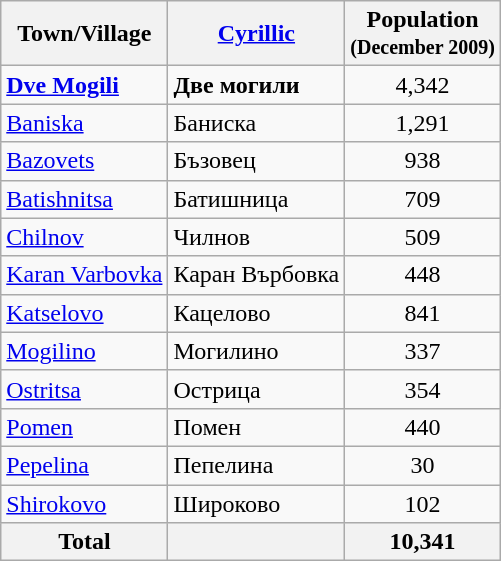<table class="wikitable sortable">
<tr>
<th>Town/Village</th>
<th><a href='#'>Cyrillic</a></th>
<th>Population<br><small>(December 2009)</small></th>
</tr>
<tr>
<td><strong><a href='#'>Dve Mogili</a></strong></td>
<td><strong>Две могили</strong></td>
<td align="center">4,342</td>
</tr>
<tr>
<td><a href='#'>Baniska</a></td>
<td>Баниска</td>
<td align="center">1,291</td>
</tr>
<tr>
<td><a href='#'>Bazovets</a></td>
<td>Бъзовец</td>
<td align="center">938</td>
</tr>
<tr>
<td><a href='#'>Batishnitsa</a></td>
<td>Батишница</td>
<td align="center">709</td>
</tr>
<tr>
<td><a href='#'>Chilnov</a></td>
<td>Чилнов</td>
<td align="center">509</td>
</tr>
<tr>
<td><a href='#'>Karan Varbovka</a></td>
<td>Каран Върбовка</td>
<td align="center">448</td>
</tr>
<tr>
<td><a href='#'>Katselovo</a></td>
<td>Кацелово</td>
<td align="center">841</td>
</tr>
<tr>
<td><a href='#'>Mogilino</a></td>
<td>Могилино</td>
<td align="center">337</td>
</tr>
<tr>
<td><a href='#'>Ostritsa</a></td>
<td>Острица</td>
<td align="center">354</td>
</tr>
<tr>
<td><a href='#'>Pomen</a></td>
<td>Помен</td>
<td align="center">440</td>
</tr>
<tr>
<td><a href='#'>Pepelina</a></td>
<td>Пепелина</td>
<td align="center">30</td>
</tr>
<tr>
<td><a href='#'>Shirokovo</a></td>
<td>Широково</td>
<td align="center">102</td>
</tr>
<tr>
<th>Total</th>
<th></th>
<th align="center">10,341</th>
</tr>
</table>
